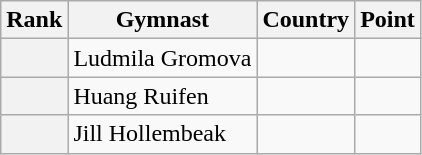<table class="wikitable sortable">
<tr>
<th>Rank</th>
<th>Gymnast</th>
<th>Country</th>
<th>Point</th>
</tr>
<tr>
<th></th>
<td>Ludmila Gromova</td>
<td></td>
<td></td>
</tr>
<tr>
<th></th>
<td>Huang Ruifen</td>
<td></td>
<td></td>
</tr>
<tr>
<th></th>
<td>Jill Hollembeak</td>
<td></td>
<td></td>
</tr>
</table>
